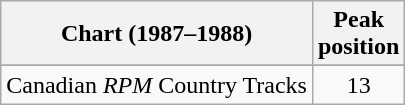<table class="wikitable sortable">
<tr>
<th align="left">Chart (1987–1988)</th>
<th align="center">Peak<br>position</th>
</tr>
<tr>
</tr>
<tr>
<td align="left">Canadian <em>RPM</em> Country Tracks</td>
<td align="center">13</td>
</tr>
</table>
